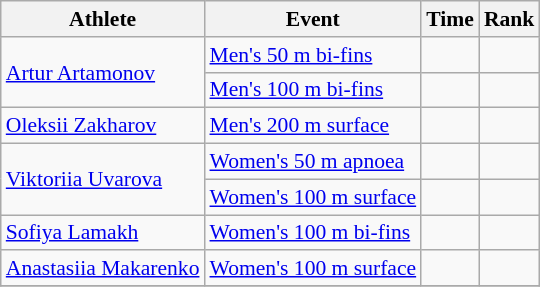<table class=wikitable style=font-size:90%;text-align:center>
<tr>
<th>Athlete</th>
<th>Event</th>
<th>Time</th>
<th>Rank</th>
</tr>
<tr>
<td rowspan="2" align=left><a href='#'>Artur Artamonov</a></td>
<td align=left><a href='#'>Men's 50 m bi-fins</a></td>
<td></td>
<td></td>
</tr>
<tr>
<td align=left><a href='#'>Men's 100 m bi-fins</a></td>
<td></td>
<td></td>
</tr>
<tr>
<td align=left><a href='#'>Oleksii Zakharov</a></td>
<td align=left><a href='#'>Men's 200 m surface</a></td>
<td></td>
<td></td>
</tr>
<tr>
<td rowspan="2" align="left"><a href='#'>Viktoriia Uvarova</a></td>
<td align=left><a href='#'>Women's 50 m apnoea</a></td>
<td></td>
<td></td>
</tr>
<tr>
<td align=left><a href='#'>Women's 100 m surface</a></td>
<td></td>
<td></td>
</tr>
<tr>
<td align=left><a href='#'>Sofiya Lamakh</a></td>
<td align=left><a href='#'>Women's 100 m bi-fins</a></td>
<td></td>
<td></td>
</tr>
<tr>
<td align=left><a href='#'>Anastasiia Makarenko</a></td>
<td align=left><a href='#'>Women's 100 m surface</a></td>
<td></td>
<td></td>
</tr>
<tr>
</tr>
</table>
